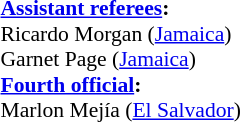<table width=100% style="font-size: 90%">
<tr>
<td><br><br><strong><a href='#'>Assistant referees</a>:</strong>
<br>Ricardo Morgan (<a href='#'>Jamaica</a>)
<br>Garnet Page (<a href='#'>Jamaica</a>)
<br><strong><a href='#'>Fourth official</a>:</strong>
<br>Marlon Mejía (<a href='#'>El Salvador</a>)</td>
</tr>
</table>
